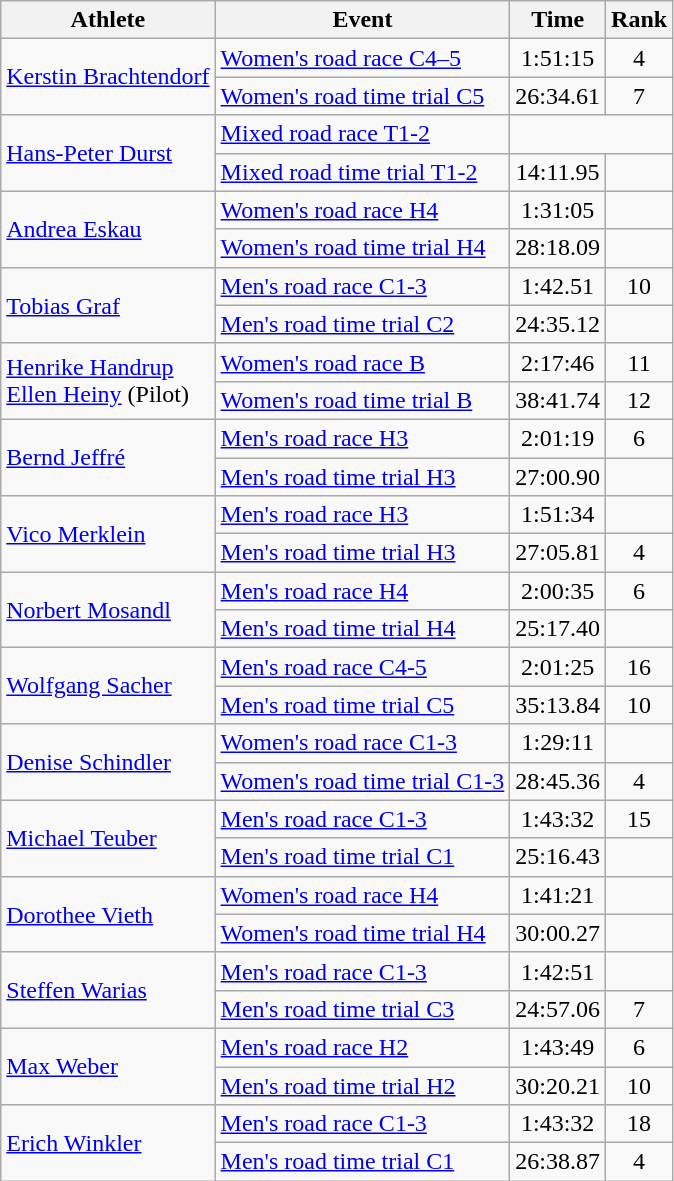<table class=wikitable>
<tr>
<th>Athlete</th>
<th>Event</th>
<th>Time</th>
<th>Rank</th>
</tr>
<tr>
<td rowspan="2"><a href='#'>Kerstin Brachtendorf</a></td>
<td><a href='#'>Women's road race C4–5</a></td>
<td style="text-align:center;">1:51:15</td>
<td style="text-align:center;">4</td>
</tr>
<tr>
<td><a href='#'>Women's road time trial C5</a></td>
<td style="text-align:center;">26:34.61</td>
<td style="text-align:center;">7</td>
</tr>
<tr>
<td rowspan="2"><a href='#'>Hans-Peter Durst</a></td>
<td><a href='#'>Mixed road race T1-2</a></td>
<td style="text-align:center;" colspan="2"></td>
</tr>
<tr>
<td><a href='#'>Mixed road time trial T1-2</a></td>
<td style="text-align:center;">14:11.95</td>
<td style="text-align:center;"></td>
</tr>
<tr>
<td rowspan="2"><a href='#'>Andrea Eskau</a></td>
<td><a href='#'>Women's road race H4</a></td>
<td style="text-align:center;">1:31:05</td>
<td style="text-align:center;"></td>
</tr>
<tr>
<td><a href='#'>Women's road time trial H4</a></td>
<td style="text-align:center;">28:18.09</td>
<td style="text-align:center;"></td>
</tr>
<tr>
<td rowspan="2"><a href='#'>Tobias Graf</a></td>
<td><a href='#'>Men's road race C1-3</a></td>
<td style="text-align:center;">1:42.51</td>
<td style="text-align:center;">10</td>
</tr>
<tr>
<td><a href='#'>Men's road time trial C2</a></td>
<td style="text-align:center;">24:35.12</td>
<td style="text-align:center;"></td>
</tr>
<tr>
<td rowspan="2"><a href='#'>Henrike Handrup</a><br><a href='#'>Ellen Heiny</a> (Pilot)</td>
<td><a href='#'>Women's road race B</a></td>
<td style="text-align:center;">2:17:46</td>
<td style="text-align:center;">11</td>
</tr>
<tr>
<td><a href='#'>Women's road time trial B</a></td>
<td style="text-align:center;">38:41.74</td>
<td style="text-align:center;">12</td>
</tr>
<tr>
<td rowspan="2"><a href='#'>Bernd Jeffré</a></td>
<td><a href='#'>Men's road race H3</a></td>
<td style="text-align:center;">2:01:19</td>
<td style="text-align:center;">6</td>
</tr>
<tr>
<td><a href='#'>Men's road time trial H3</a></td>
<td style="text-align:center;">27:00.90</td>
<td style="text-align:center;"></td>
</tr>
<tr>
<td rowspan="2"><a href='#'>Vico Merklein</a></td>
<td><a href='#'>Men's road race H3</a></td>
<td style="text-align:center;">1:51:34</td>
<td style="text-align:center;"></td>
</tr>
<tr>
<td><a href='#'>Men's road time trial H3</a></td>
<td style="text-align:center;">27:05.81</td>
<td style="text-align:center;">4</td>
</tr>
<tr>
<td rowspan="2"><a href='#'>Norbert Mosandl</a></td>
<td><a href='#'>Men's road race H4</a></td>
<td style="text-align:center;">2:00:35</td>
<td style="text-align:center;">6</td>
</tr>
<tr>
<td><a href='#'>Men's road time trial H4</a></td>
<td style="text-align:center;">25:17.40</td>
<td style="text-align:center;"></td>
</tr>
<tr>
<td rowspan="2"><a href='#'>Wolfgang Sacher</a></td>
<td><a href='#'>Men's road race C4-5</a></td>
<td style="text-align:center;">2:01:25</td>
<td style="text-align:center;">16</td>
</tr>
<tr>
<td><a href='#'>Men's road time trial C5</a></td>
<td style="text-align:center;">35:13.84</td>
<td style="text-align:center;">10</td>
</tr>
<tr>
<td rowspan="2"><a href='#'>Denise Schindler</a></td>
<td><a href='#'>Women's road race C1-3</a></td>
<td style="text-align:center;">1:29:11</td>
<td style="text-align:center;"></td>
</tr>
<tr>
<td><a href='#'>Women's road time trial C1-3</a></td>
<td style="text-align:center;">28:45.36</td>
<td style="text-align:center;">4</td>
</tr>
<tr>
<td rowspan="2"><a href='#'>Michael Teuber</a></td>
<td><a href='#'>Men's road race C1-3</a></td>
<td style="text-align:center;">1:43:32</td>
<td style="text-align:center;">15</td>
</tr>
<tr>
<td><a href='#'>Men's road time trial C1</a></td>
<td style="text-align:center;">25:16.43</td>
<td style="text-align:center;"></td>
</tr>
<tr>
<td rowspan="2"><a href='#'>Dorothee Vieth</a></td>
<td><a href='#'>Women's road race H4</a></td>
<td style="text-align:center;">1:41:21</td>
<td style="text-align:center;"></td>
</tr>
<tr>
<td><a href='#'>Women's road time trial H4</a></td>
<td style="text-align:center;">30:00.27</td>
<td style="text-align:center;"></td>
</tr>
<tr>
<td rowspan="2"><a href='#'>Steffen Warias</a></td>
<td><a href='#'>Men's road race C1-3</a></td>
<td style="text-align:center;">1:42:51</td>
<td style="text-align:center;"></td>
</tr>
<tr>
<td><a href='#'>Men's road time trial C3</a></td>
<td style="text-align:center;">24:57.06</td>
<td style="text-align:center;">7</td>
</tr>
<tr>
<td rowspan="2"><a href='#'>Max Weber</a></td>
<td><a href='#'>Men's road race H2</a></td>
<td style="text-align:center;">1:43:49</td>
<td style="text-align:center;">6</td>
</tr>
<tr>
<td><a href='#'>Men's road time trial H2</a></td>
<td style="text-align:center;">30:20.21</td>
<td style="text-align:center;">10</td>
</tr>
<tr>
<td rowspan="2"><a href='#'>Erich Winkler</a></td>
<td><a href='#'>Men's road race C1-3</a></td>
<td style="text-align:center;">1:43:32</td>
<td style="text-align:center;">18</td>
</tr>
<tr>
<td><a href='#'>Men's road time trial C1</a></td>
<td style="text-align:center;">26:38.87</td>
<td style="text-align:center;">4</td>
</tr>
</table>
